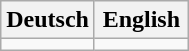<table class="wikitable">
<tr>
<th style="width:50%;">Deutsch</th>
<th style="width:50%;">English</th>
</tr>
<tr>
<td></td>
<td></td>
</tr>
</table>
